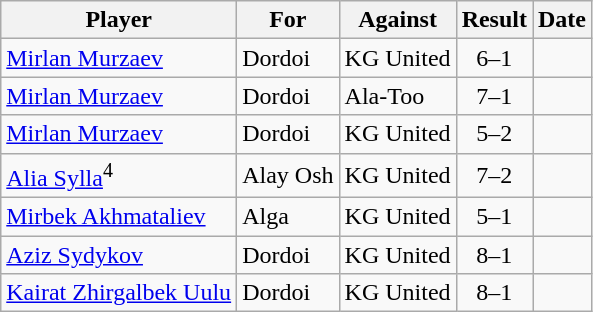<table class="wikitable sortable">
<tr>
<th>Player</th>
<th>For</th>
<th>Against</th>
<th style="text-align:center">Result</th>
<th>Date</th>
</tr>
<tr>
<td> <a href='#'>Mirlan Murzaev</a></td>
<td>Dordoi</td>
<td>KG United</td>
<td style="text-align:center;">6–1</td>
<td></td>
</tr>
<tr>
<td> <a href='#'>Mirlan Murzaev</a></td>
<td>Dordoi</td>
<td>Ala-Too</td>
<td style="text-align:center;">7–1</td>
<td></td>
</tr>
<tr>
<td> <a href='#'>Mirlan Murzaev</a></td>
<td>Dordoi</td>
<td>KG United</td>
<td style="text-align:center;">5–2</td>
<td></td>
</tr>
<tr>
<td> <a href='#'>Alia Sylla</a><sup>4</sup></td>
<td>Alay Osh</td>
<td>KG United</td>
<td style="text-align:center;">7–2</td>
<td></td>
</tr>
<tr>
<td> <a href='#'>Mirbek Akhmataliev</a></td>
<td>Alga</td>
<td>KG United</td>
<td style="text-align:center;">5–1</td>
<td></td>
</tr>
<tr>
<td> <a href='#'>Aziz Sydykov</a></td>
<td>Dordoi</td>
<td>KG United</td>
<td style="text-align:center;">8–1</td>
<td></td>
</tr>
<tr>
<td> <a href='#'>Kairat Zhirgalbek Uulu</a></td>
<td>Dordoi</td>
<td>KG United</td>
<td style="text-align:center;">8–1</td>
<td></td>
</tr>
</table>
